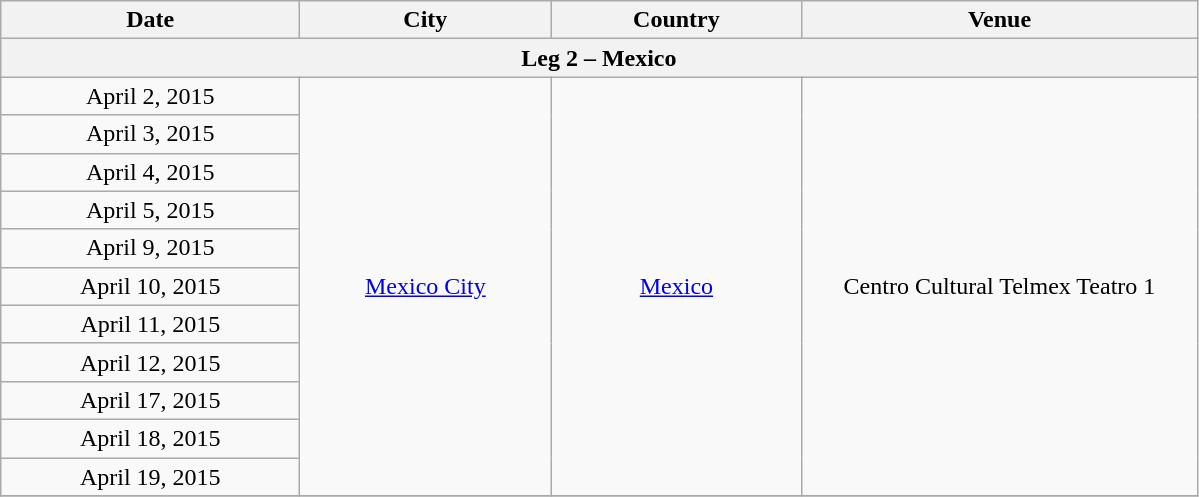<table class="wikitable" style="text-align:center">
<tr>
<th scope="col" style="width:12em;">Date</th>
<th scope="col" style="width:10em;">City</th>
<th scope="col" style="width:10em;">Country</th>
<th scope="col" style="width:16em;">Venue</th>
</tr>
<tr>
<th colspan="4">Leg 2 – Mexico</th>
</tr>
<tr>
<td>April 2, 2015</td>
<td rowspan="11"><a href='#'>Mexico City</a></td>
<td rowspan="11"><a href='#'>Mexico</a></td>
<td rowspan="11">Centro Cultural Telmex Teatro 1</td>
</tr>
<tr>
<td>April 3, 2015</td>
</tr>
<tr>
<td>April 4, 2015</td>
</tr>
<tr>
<td>April 5, 2015</td>
</tr>
<tr>
<td>April 9, 2015</td>
</tr>
<tr>
<td>April 10, 2015</td>
</tr>
<tr>
<td>April 11, 2015</td>
</tr>
<tr>
<td>April 12, 2015</td>
</tr>
<tr>
<td>April 17, 2015</td>
</tr>
<tr>
<td>April 18, 2015</td>
</tr>
<tr>
<td>April 19, 2015</td>
</tr>
<tr>
</tr>
</table>
